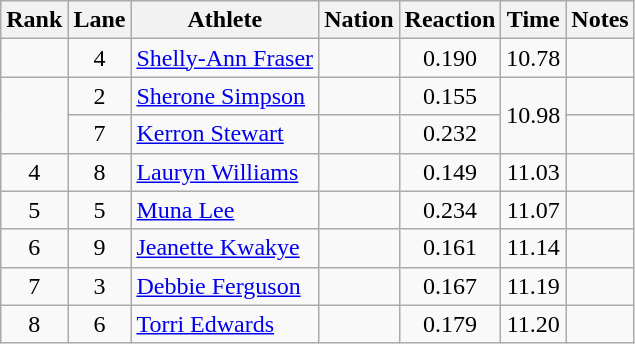<table class="wikitable sortable" style="text-align:center">
<tr>
<th>Rank</th>
<th>Lane</th>
<th>Athlete</th>
<th>Nation</th>
<th>Reaction</th>
<th>Time</th>
<th>Notes</th>
</tr>
<tr>
<td></td>
<td>4</td>
<td align=left><a href='#'>Shelly-Ann Fraser</a></td>
<td align=left></td>
<td>0.190</td>
<td>10.78</td>
<td></td>
</tr>
<tr>
<td rowspan=2></td>
<td>2</td>
<td align=left><a href='#'>Sherone Simpson</a></td>
<td align=left></td>
<td>0.155</td>
<td rowspan=2>10.98</td>
<td></td>
</tr>
<tr>
<td>7</td>
<td align=left><a href='#'>Kerron Stewart</a></td>
<td align=left></td>
<td>0.232</td>
<td></td>
</tr>
<tr>
<td>4</td>
<td>8</td>
<td align=left><a href='#'>Lauryn Williams</a></td>
<td align=left></td>
<td>0.149</td>
<td>11.03</td>
<td></td>
</tr>
<tr>
<td>5</td>
<td>5</td>
<td align=left><a href='#'>Muna Lee</a></td>
<td align=left></td>
<td>0.234</td>
<td>11.07</td>
<td></td>
</tr>
<tr>
<td>6</td>
<td>9</td>
<td align=left><a href='#'>Jeanette Kwakye</a></td>
<td align=left></td>
<td>0.161</td>
<td>11.14</td>
<td></td>
</tr>
<tr>
<td>7</td>
<td>3</td>
<td align=left><a href='#'>Debbie Ferguson</a></td>
<td align=left></td>
<td>0.167</td>
<td>11.19</td>
<td></td>
</tr>
<tr>
<td>8</td>
<td>6</td>
<td align=left><a href='#'>Torri Edwards</a></td>
<td align=left></td>
<td>0.179</td>
<td>11.20</td>
<td></td>
</tr>
</table>
